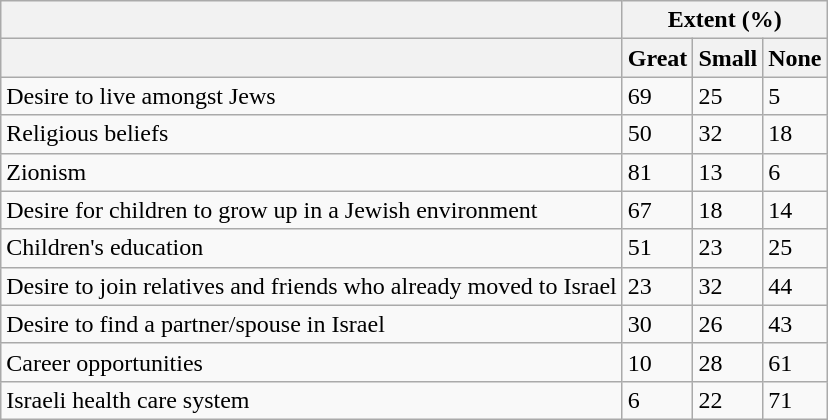<table class="wikitable">
<tr>
<th></th>
<th colspan="3">Extent (%)</th>
</tr>
<tr>
<th></th>
<th>Great</th>
<th>Small</th>
<th>None</th>
</tr>
<tr>
<td>Desire to live amongst Jews</td>
<td>69</td>
<td>25</td>
<td>5</td>
</tr>
<tr>
<td>Religious beliefs</td>
<td>50</td>
<td>32</td>
<td>18</td>
</tr>
<tr>
<td>Zionism</td>
<td>81</td>
<td>13</td>
<td>6</td>
</tr>
<tr>
<td>Desire for children to grow up in a Jewish environment</td>
<td>67</td>
<td>18</td>
<td>14</td>
</tr>
<tr>
<td>Children's education</td>
<td>51</td>
<td>23</td>
<td>25</td>
</tr>
<tr>
<td>Desire to join relatives and friends who already moved to Israel</td>
<td>23</td>
<td>32</td>
<td>44</td>
</tr>
<tr>
<td>Desire to find a partner/spouse in Israel</td>
<td>30</td>
<td>26</td>
<td>43</td>
</tr>
<tr>
<td>Career opportunities</td>
<td>10</td>
<td>28</td>
<td>61</td>
</tr>
<tr>
<td>Israeli health care system</td>
<td>6</td>
<td>22</td>
<td>71</td>
</tr>
</table>
